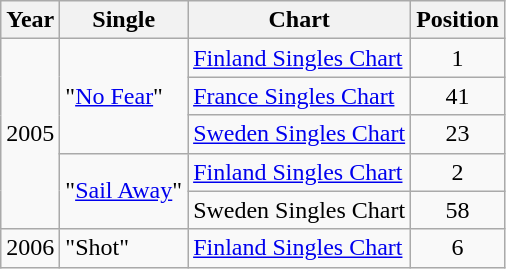<table class="wikitable">
<tr>
<th>Year</th>
<th>Single</th>
<th>Chart</th>
<th>Position</th>
</tr>
<tr>
<td rowspan="5">2005</td>
<td rowspan="3">"<a href='#'>No Fear</a>"</td>
<td><a href='#'>Finland Singles Chart</a></td>
<td align="center">1</td>
</tr>
<tr>
<td><a href='#'>France Singles Chart</a></td>
<td align="center">41</td>
</tr>
<tr>
<td><a href='#'>Sweden Singles Chart</a></td>
<td align="center">23</td>
</tr>
<tr>
<td rowspan="2">"<a href='#'>Sail Away</a>"</td>
<td><a href='#'>Finland Singles Chart</a></td>
<td align="center">2</td>
</tr>
<tr>
<td>Sweden Singles Chart</td>
<td align="center">58</td>
</tr>
<tr>
<td>2006</td>
<td>"Shot"</td>
<td><a href='#'>Finland Singles Chart</a></td>
<td align="center">6</td>
</tr>
</table>
